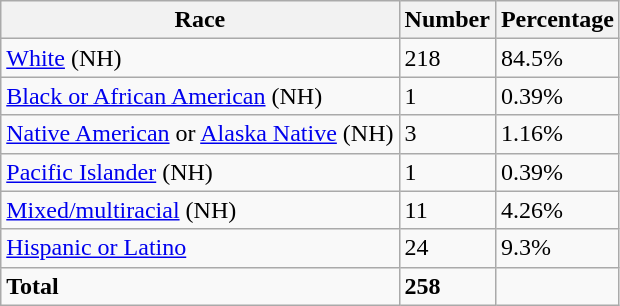<table class="wikitable">
<tr>
<th>Race</th>
<th>Number</th>
<th>Percentage</th>
</tr>
<tr>
<td><a href='#'>White</a> (NH)</td>
<td>218</td>
<td>84.5%</td>
</tr>
<tr>
<td><a href='#'>Black or African American</a> (NH)</td>
<td>1</td>
<td>0.39%</td>
</tr>
<tr>
<td><a href='#'>Native American</a> or <a href='#'>Alaska Native</a> (NH)</td>
<td>3</td>
<td>1.16%</td>
</tr>
<tr>
<td><a href='#'>Pacific Islander</a> (NH)</td>
<td>1</td>
<td>0.39%</td>
</tr>
<tr>
<td><a href='#'>Mixed/multiracial</a> (NH)</td>
<td>11</td>
<td>4.26%</td>
</tr>
<tr>
<td><a href='#'>Hispanic or Latino</a></td>
<td>24</td>
<td>9.3%</td>
</tr>
<tr>
<td><strong>Total</strong></td>
<td><strong>258</strong></td>
<td></td>
</tr>
</table>
